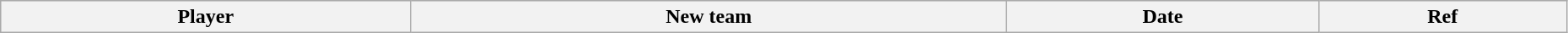<table class="wikitable" style="width:98%;">
<tr style="background:#ddd; text-align:center;">
<th>Player</th>
<th>New team</th>
<th>Date</th>
<th>Ref</th>
</tr>
</table>
